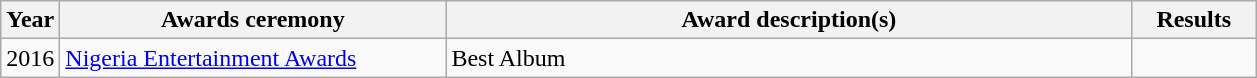<table class="wikitable">
<tr>
<th>Year</th>
<th width="250">Awards ceremony</th>
<th width="450">Award description(s)</th>
<th width="75">Results</th>
</tr>
<tr>
<td>2016</td>
<td><a href='#'>Nigeria Entertainment Awards</a></td>
<td>Best Album</td>
<td></td>
</tr>
</table>
